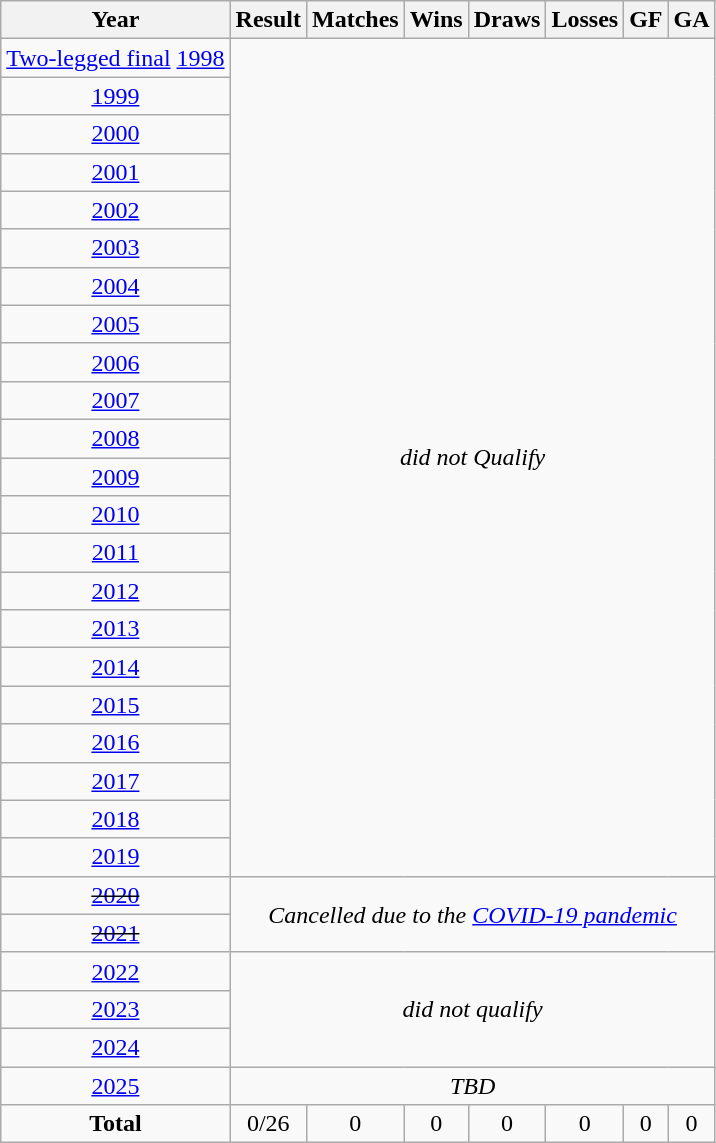<table class="wikitable" style="text-align: center;">
<tr>
<th>Year</th>
<th>Result</th>
<th>Matches</th>
<th>Wins</th>
<th>Draws</th>
<th>Losses</th>
<th>GF</th>
<th>GA</th>
</tr>
<tr>
<td><a href='#'>Two-legged final</a> <a href='#'>1998</a></td>
<td colspan=7 rowspan=22><em>did not Qualify</em></td>
</tr>
<tr>
<td> <a href='#'>1999</a></td>
</tr>
<tr>
<td> <a href='#'>2000</a></td>
</tr>
<tr>
<td> <a href='#'>2001</a></td>
</tr>
<tr>
<td> <a href='#'>2002</a></td>
</tr>
<tr>
<td> <a href='#'>2003</a></td>
</tr>
<tr>
<td> <a href='#'>2004</a></td>
</tr>
<tr>
<td> <a href='#'>2005</a></td>
</tr>
<tr>
<td> <a href='#'>2006</a></td>
</tr>
<tr>
<td> <a href='#'>2007</a></td>
</tr>
<tr>
<td> <a href='#'>2008</a></td>
</tr>
<tr>
<td> <a href='#'>2009</a></td>
</tr>
<tr>
<td> <a href='#'>2010</a></td>
</tr>
<tr>
<td> <a href='#'>2011</a></td>
</tr>
<tr>
<td> <a href='#'>2012</a></td>
</tr>
<tr>
<td> <a href='#'>2013</a></td>
</tr>
<tr>
<td> <a href='#'>2014</a></td>
</tr>
<tr>
<td> <a href='#'>2015</a></td>
</tr>
<tr>
<td> <a href='#'>2016</a></td>
</tr>
<tr>
<td> <a href='#'>2017</a></td>
</tr>
<tr>
<td> <a href='#'>2018</a></td>
</tr>
<tr>
<td> <a href='#'>2019</a></td>
</tr>
<tr>
<td> <s><a href='#'>2020</a></s></td>
<td colspan=7 rowspan=2><em>Cancelled due to the <a href='#'>COVID-19 pandemic</a></em></td>
</tr>
<tr>
<td> <s><a href='#'>2021</a></s></td>
</tr>
<tr>
<td> <a href='#'>2022</a></td>
<td colspan=7 rowspan=3><em>did not qualify</em></td>
</tr>
<tr>
<td> <a href='#'>2023</a></td>
</tr>
<tr>
<td> <a href='#'>2024</a></td>
</tr>
<tr>
<td> <a href='#'>2025</a></td>
<td colspan=8 rowspan=1><em>TBD</em></td>
</tr>
<tr>
<td><strong>Total</strong></td>
<td>0/26</td>
<td>0</td>
<td>0</td>
<td>0</td>
<td>0</td>
<td>0</td>
<td>0</td>
</tr>
</table>
